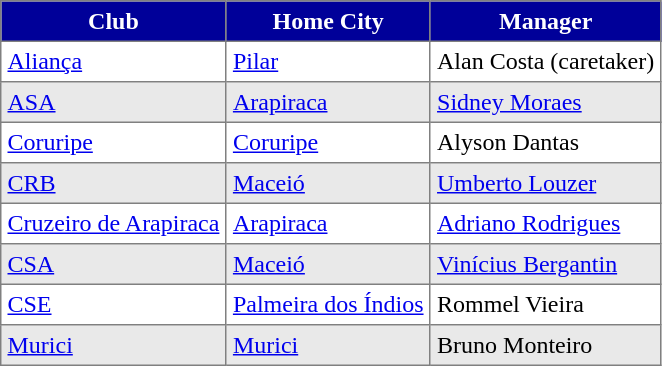<table class="toccolours" border="1" cellpadding="4" cellspacing="0" style="border-collapse: collapse; margin:0;">
<tr>
<th style="background: #009; color: #fff;">Club</th>
<th style="background: #009; color: #fff;">Home City</th>
<th style="background: #009; color: #fff;">Manager</th>
</tr>
<tr style="background:white; color:black">
<td><a href='#'>Aliança</a></td>
<td><a href='#'>Pilar</a></td>
<td>Alan Costa (caretaker)</td>
</tr>
<tr style="background:#e9e9e9; color:black">
<td><a href='#'>ASA</a></td>
<td><a href='#'>Arapiraca</a></td>
<td><a href='#'>Sidney Moraes</a></td>
</tr>
<tr style="background:white; color:black">
<td><a href='#'>Coruripe</a></td>
<td><a href='#'>Coruripe</a></td>
<td>Alyson Dantas</td>
</tr>
<tr style="background:#e9e9e9; color:black">
<td><a href='#'>CRB</a></td>
<td><a href='#'>Maceió</a></td>
<td><a href='#'>Umberto Louzer</a></td>
</tr>
<tr style="background:white; color:black">
<td><a href='#'>Cruzeiro de Arapiraca</a></td>
<td><a href='#'>Arapiraca</a></td>
<td><a href='#'>Adriano Rodrigues</a></td>
</tr>
<tr style="background:#e9e9e9; color:black">
<td><a href='#'>CSA</a></td>
<td><a href='#'>Maceió</a></td>
<td><a href='#'>Vinícius Bergantin</a></td>
</tr>
<tr style="background:white; color:black">
<td><a href='#'>CSE</a></td>
<td><a href='#'>Palmeira dos Índios</a></td>
<td>Rommel Vieira</td>
</tr>
<tr style="background:#e9e9e9; color:black">
<td><a href='#'>Murici</a></td>
<td><a href='#'>Murici</a></td>
<td>Bruno Monteiro</td>
</tr>
</table>
